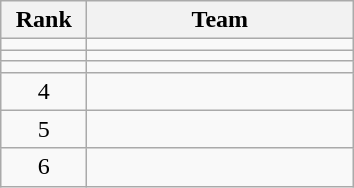<table class="wikitable" style="text-align: center">
<tr>
<th width=50>Rank</th>
<th width=170>Team</th>
</tr>
<tr>
<td></td>
<td align=left></td>
</tr>
<tr>
<td></td>
<td align=left></td>
</tr>
<tr>
<td></td>
<td align=left></td>
</tr>
<tr>
<td>4</td>
<td align=left></td>
</tr>
<tr>
<td>5</td>
<td align=left></td>
</tr>
<tr>
<td>6</td>
<td align=left></td>
</tr>
</table>
